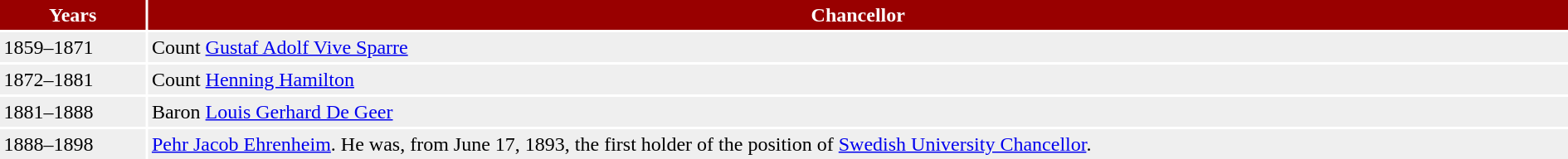<table width="100%" border="0" cellpadding="3" cellspacing="2">
<tr valign="top" style="background: #990000; color: #FFFFFF">
<th>Years</th>
<th>Chancellor</th>
</tr>
<tr valign="top" style="background: #efefef">
<td>1859–1871</td>
<td>Count <a href='#'>Gustaf Adolf Vive Sparre</a></td>
</tr>
<tr valign="top" style="background: #efefef">
<td>1872–1881</td>
<td>Count <a href='#'>Henning Hamilton</a></td>
</tr>
<tr valign="top" style="background: #efefef">
<td>1881–1888</td>
<td>Baron <a href='#'>Louis Gerhard De Geer</a></td>
</tr>
<tr valign="top" style="background: #efefef">
<td>1888–1898</td>
<td><a href='#'>Pehr Jacob Ehrenheim</a>. He was, from June 17, 1893, the first holder of the position of <a href='#'>Swedish University Chancellor</a>.</td>
</tr>
</table>
